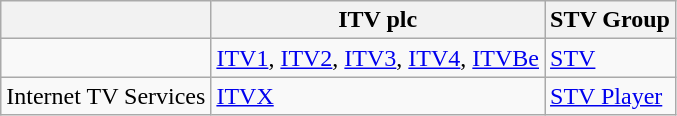<table class="wikitable">
<tr>
<th></th>
<th>ITV plc</th>
<th>STV Group</th>
</tr>
<tr>
<td></td>
<td><a href='#'>ITV1</a>, <a href='#'>ITV2</a>, <a href='#'>ITV3</a>, <a href='#'>ITV4</a>, <a href='#'>ITVBe</a></td>
<td><a href='#'>STV</a></td>
</tr>
<tr>
<td>Internet TV Services</td>
<td><a href='#'>ITVX</a></td>
<td><a href='#'>STV Player</a></td>
</tr>
</table>
